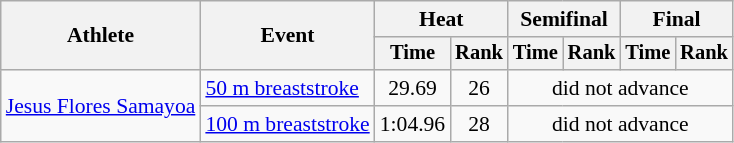<table class=wikitable style="font-size:90%">
<tr>
<th rowspan=2>Athlete</th>
<th rowspan=2>Event</th>
<th colspan="2">Heat</th>
<th colspan="2">Semifinal</th>
<th colspan="2">Final</th>
</tr>
<tr style="font-size:95%">
<th>Time</th>
<th>Rank</th>
<th>Time</th>
<th>Rank</th>
<th>Time</th>
<th>Rank</th>
</tr>
<tr align=center>
<td align=left rowspan=2><a href='#'>Jesus Flores Samayoa</a></td>
<td align=left><a href='#'>50 m breaststroke</a></td>
<td>29.69</td>
<td>26</td>
<td colspan=4>did not advance</td>
</tr>
<tr align=center>
<td align=left><a href='#'>100 m breaststroke</a></td>
<td>1:04.96</td>
<td>28</td>
<td colspan=4>did not advance</td>
</tr>
</table>
